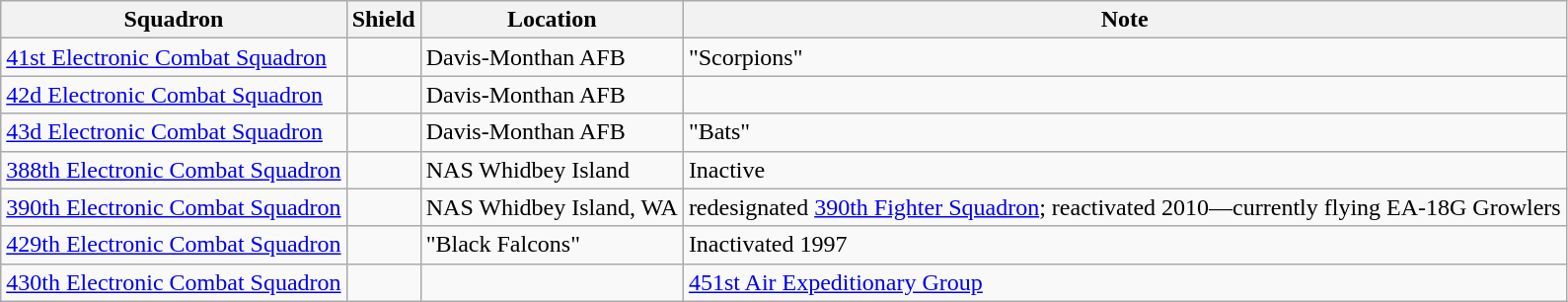<table class="wikitable">
<tr>
<th>Squadron</th>
<th>Shield</th>
<th>Location</th>
<th>Note</th>
</tr>
<tr>
<td><a href='#'>41st Electronic Combat Squadron</a></td>
<td></td>
<td>Davis-Monthan AFB</td>
<td>"Scorpions"</td>
</tr>
<tr>
<td><a href='#'>42d Electronic Combat Squadron</a></td>
<td></td>
<td>Davis-Monthan AFB</td>
<td></td>
</tr>
<tr>
<td><a href='#'>43d Electronic Combat Squadron</a></td>
<td></td>
<td>Davis-Monthan AFB</td>
<td>"Bats"</td>
</tr>
<tr>
<td><a href='#'>388th Electronic Combat Squadron</a></td>
<td></td>
<td>NAS Whidbey Island</td>
<td>Inactive</td>
</tr>
<tr>
<td><a href='#'>390th Electronic Combat Squadron</a></td>
<td></td>
<td>NAS Whidbey Island, WA</td>
<td>redesignated <a href='#'>390th Fighter Squadron</a>; reactivated 2010—currently flying EA-18G Growlers</td>
</tr>
<tr>
<td><a href='#'>429th Electronic Combat Squadron</a></td>
<td></td>
<td>"Black Falcons"</td>
<td>Inactivated 1997</td>
</tr>
<tr>
<td><a href='#'>430th Electronic Combat Squadron</a></td>
<td></td>
<td></td>
<td><a href='#'>451st Air Expeditionary Group</a></td>
</tr>
</table>
